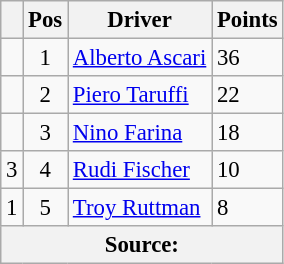<table class="wikitable" style="font-size: 95%;">
<tr>
<th></th>
<th>Pos</th>
<th>Driver</th>
<th>Points</th>
</tr>
<tr>
<td align="left"></td>
<td align="center">1</td>
<td> <a href='#'>Alberto Ascari</a></td>
<td align="left">36</td>
</tr>
<tr>
<td align="left"></td>
<td align="center">2</td>
<td> <a href='#'>Piero Taruffi</a></td>
<td align="left">22</td>
</tr>
<tr>
<td align="left"></td>
<td align="center">3</td>
<td> <a href='#'>Nino Farina</a></td>
<td align="left">18</td>
</tr>
<tr>
<td align="left"> 3</td>
<td align="center">4</td>
<td> <a href='#'>Rudi Fischer</a></td>
<td align="left">10</td>
</tr>
<tr>
<td align="left"> 1</td>
<td align="center">5</td>
<td> <a href='#'>Troy Ruttman</a></td>
<td align="left">8</td>
</tr>
<tr>
<th colspan=4>Source: </th>
</tr>
</table>
